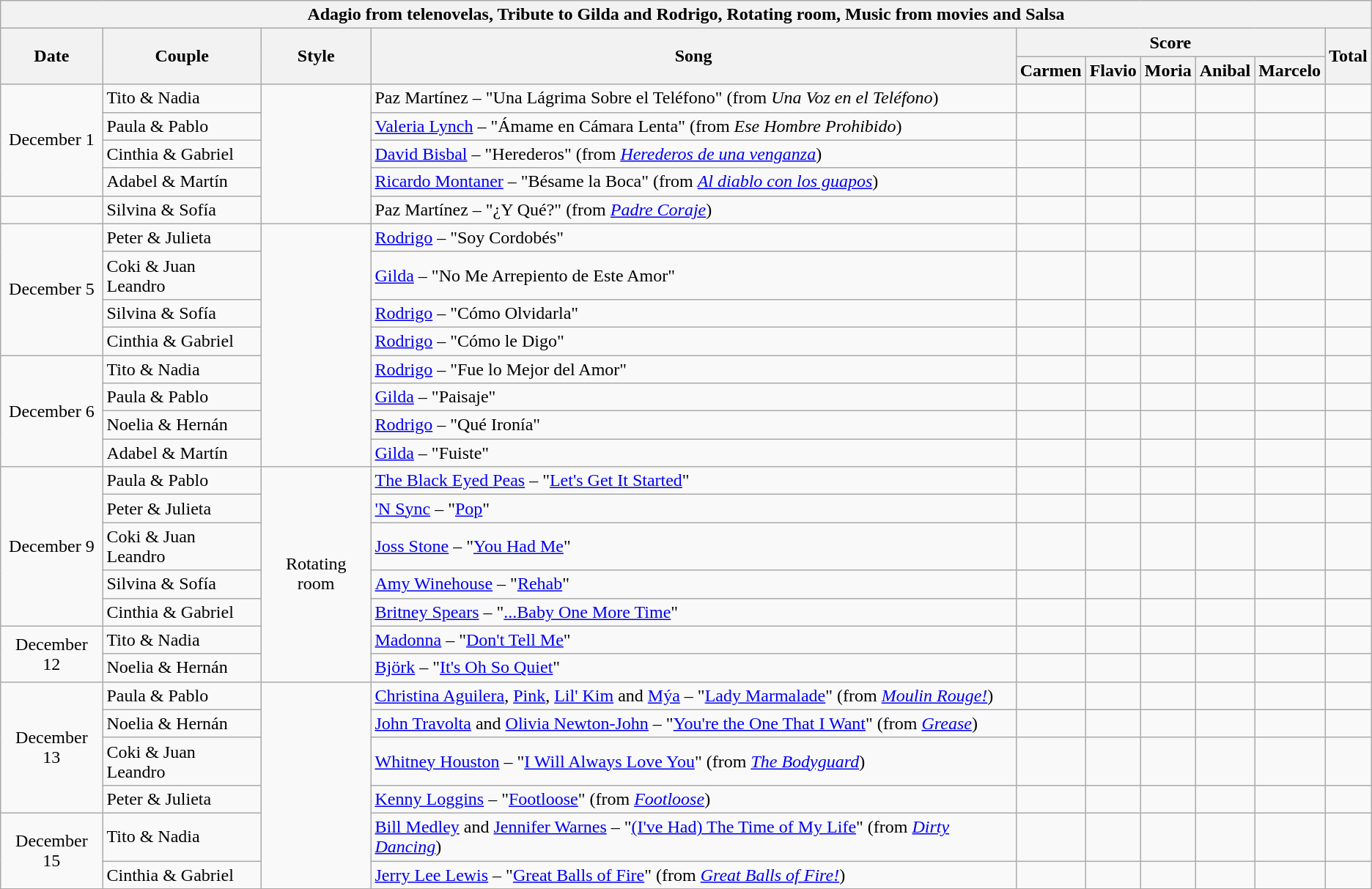<table class="wikitable collapsible collapsed">
<tr>
<th colspan="10" style="text-align:center;"><strong>Adagio from telenovelas, Tribute to Gilda and Rodrigo, Rotating room, Music from movies and Salsa</strong></th>
</tr>
<tr>
<th rowspan="2">Date</th>
<th rowspan="2">Couple</th>
<th rowspan="2">Style</th>
<th rowspan="2">Song</th>
<th colspan="5">Score</th>
<th rowspan="2">Total</th>
</tr>
<tr>
<th>Carmen</th>
<th>Flavio</th>
<th>Moria</th>
<th>Anibal</th>
<th>Marcelo</th>
</tr>
<tr>
<td rowspan="4" style="text-align:center;">December 1</td>
<td>Tito & Nadia</td>
<td rowspan="5"></td>
<td>Paz Martínez – "Una Lágrima Sobre el Teléfono" (from <em>Una Voz en el Teléfono</em>)</td>
<td></td>
<td></td>
<td></td>
<td></td>
<td></td>
<td></td>
</tr>
<tr>
<td>Paula & Pablo</td>
<td><a href='#'>Valeria Lynch</a> – "Ámame en Cámara Lenta" (from <em>Ese Hombre Prohibido</em>)</td>
<td></td>
<td></td>
<td></td>
<td></td>
<td></td>
<td></td>
</tr>
<tr>
<td>Cinthia & Gabriel</td>
<td><a href='#'>David Bisbal</a> – "Herederos" (from <em><a href='#'>Herederos de una venganza</a></em>)</td>
<td></td>
<td></td>
<td></td>
<td></td>
<td></td>
<td></td>
</tr>
<tr>
<td>Adabel & Martín</td>
<td><a href='#'>Ricardo Montaner</a> – "Bésame la Boca" (from <em><a href='#'>Al diablo con los guapos</a></em>)</td>
<td></td>
<td></td>
<td></td>
<td></td>
<td></td>
<td></td>
</tr>
<tr>
<td></td>
<td>Silvina & Sofía</td>
<td>Paz Martínez – "¿Y Qué?" (from <em><a href='#'>Padre Coraje</a></em>)</td>
<td></td>
<td></td>
<td></td>
<td></td>
<td></td>
<td></td>
</tr>
<tr>
<td rowspan="4" style="text-align:center;">December 5</td>
<td>Peter & Julieta</td>
<td rowspan="8"></td>
<td><a href='#'>Rodrigo</a> – "Soy Cordobés"</td>
<td></td>
<td></td>
<td></td>
<td></td>
<td></td>
<td></td>
</tr>
<tr>
<td>Coki & Juan Leandro</td>
<td><a href='#'>Gilda</a> – "No Me Arrepiento de Este Amor"</td>
<td></td>
<td></td>
<td></td>
<td></td>
<td></td>
<td></td>
</tr>
<tr>
<td>Silvina & Sofía</td>
<td><a href='#'>Rodrigo</a> – "Cómo Olvidarla"</td>
<td></td>
<td></td>
<td></td>
<td></td>
<td></td>
<td></td>
</tr>
<tr>
<td>Cinthia & Gabriel</td>
<td><a href='#'>Rodrigo</a> – "Cómo le Digo"</td>
<td></td>
<td></td>
<td></td>
<td></td>
<td></td>
<td></td>
</tr>
<tr>
<td rowspan="4" style="text-align:center;">December 6</td>
<td>Tito & Nadia</td>
<td><a href='#'>Rodrigo</a> – "Fue lo Mejor del Amor"</td>
<td></td>
<td></td>
<td></td>
<td></td>
<td></td>
<td></td>
</tr>
<tr>
<td>Paula & Pablo</td>
<td><a href='#'>Gilda</a> – "Paisaje"</td>
<td></td>
<td></td>
<td></td>
<td></td>
<td></td>
<td></td>
</tr>
<tr>
<td>Noelia & Hernán</td>
<td><a href='#'>Rodrigo</a> – "Qué Ironía"</td>
<td></td>
<td></td>
<td></td>
<td></td>
<td></td>
<td></td>
</tr>
<tr>
<td>Adabel & Martín</td>
<td><a href='#'>Gilda</a> – "Fuiste"</td>
<td></td>
<td></td>
<td></td>
<td></td>
<td></td>
<td></td>
</tr>
<tr>
<td rowspan="5" style="text-align:center;">December 9</td>
<td>Paula & Pablo</td>
<td rowspan="7" style="text-align:center;">Rotating room</td>
<td><a href='#'>The Black Eyed Peas</a> – "<a href='#'>Let's Get It Started</a>"</td>
<td></td>
<td></td>
<td></td>
<td></td>
<td></td>
<td></td>
</tr>
<tr>
<td>Peter & Julieta</td>
<td><a href='#'>'N Sync</a> – "<a href='#'>Pop</a>"</td>
<td></td>
<td></td>
<td></td>
<td></td>
<td></td>
<td></td>
</tr>
<tr>
<td>Coki & Juan Leandro</td>
<td><a href='#'>Joss Stone</a> – "<a href='#'>You Had Me</a>"</td>
<td></td>
<td></td>
<td></td>
<td></td>
<td></td>
<td></td>
</tr>
<tr>
<td>Silvina & Sofía</td>
<td><a href='#'>Amy Winehouse</a> – "<a href='#'>Rehab</a>"</td>
<td></td>
<td></td>
<td></td>
<td></td>
<td></td>
<td></td>
</tr>
<tr>
<td>Cinthia & Gabriel</td>
<td><a href='#'>Britney Spears</a> – "<a href='#'>...Baby One More Time</a>"</td>
<td></td>
<td></td>
<td></td>
<td></td>
<td></td>
<td></td>
</tr>
<tr>
<td rowspan="2" style="text-align:center;">December 12</td>
<td>Tito & Nadia</td>
<td><a href='#'>Madonna</a> – "<a href='#'>Don't Tell Me</a>"</td>
<td></td>
<td></td>
<td></td>
<td></td>
<td></td>
<td></td>
</tr>
<tr>
<td>Noelia & Hernán</td>
<td><a href='#'>Björk</a> – "<a href='#'>It's Oh So Quiet</a>"</td>
<td></td>
<td></td>
<td></td>
<td></td>
<td></td>
<td></td>
</tr>
<tr>
<td rowspan="4" style="text-align:center;">December 13</td>
<td>Paula & Pablo</td>
<td rowspan="6"></td>
<td><a href='#'>Christina Aguilera</a>, <a href='#'>Pink</a>, <a href='#'>Lil' Kim</a> and <a href='#'>Mýa</a> – "<a href='#'>Lady Marmalade</a>" (from <em><a href='#'>Moulin Rouge!</a></em>)</td>
<td></td>
<td></td>
<td></td>
<td></td>
<td></td>
<td></td>
</tr>
<tr>
<td>Noelia & Hernán</td>
<td><a href='#'>John Travolta</a> and <a href='#'>Olivia Newton-John</a> – "<a href='#'>You're the One That I Want</a>" (from <em><a href='#'>Grease</a></em>)</td>
<td></td>
<td></td>
<td></td>
<td></td>
<td></td>
<td></td>
</tr>
<tr>
<td>Coki & Juan Leandro</td>
<td><a href='#'>Whitney Houston</a> – "<a href='#'>I Will Always Love You</a>" (from <em><a href='#'>The Bodyguard</a></em>)</td>
<td></td>
<td></td>
<td></td>
<td></td>
<td></td>
<td></td>
</tr>
<tr>
<td>Peter & Julieta</td>
<td><a href='#'>Kenny Loggins</a> – "<a href='#'>Footloose</a>" (from <em><a href='#'>Footloose</a></em>)</td>
<td></td>
<td></td>
<td></td>
<td></td>
<td></td>
<td></td>
</tr>
<tr>
<td rowspan="2" style="text-align:center;">December 15</td>
<td>Tito & Nadia</td>
<td><a href='#'>Bill Medley</a> and <a href='#'>Jennifer Warnes</a> – "<a href='#'>(I've Had) The Time of My Life</a>" (from <em><a href='#'>Dirty Dancing</a></em>)</td>
<td></td>
<td></td>
<td></td>
<td></td>
<td></td>
<td></td>
</tr>
<tr>
<td>Cinthia & Gabriel</td>
<td><a href='#'>Jerry Lee Lewis</a> – "<a href='#'>Great Balls of Fire</a>" (from <em><a href='#'>Great Balls of Fire!</a></em>)</td>
<td></td>
<td></td>
<td></td>
<td></td>
<td></td>
<td></td>
</tr>
</table>
